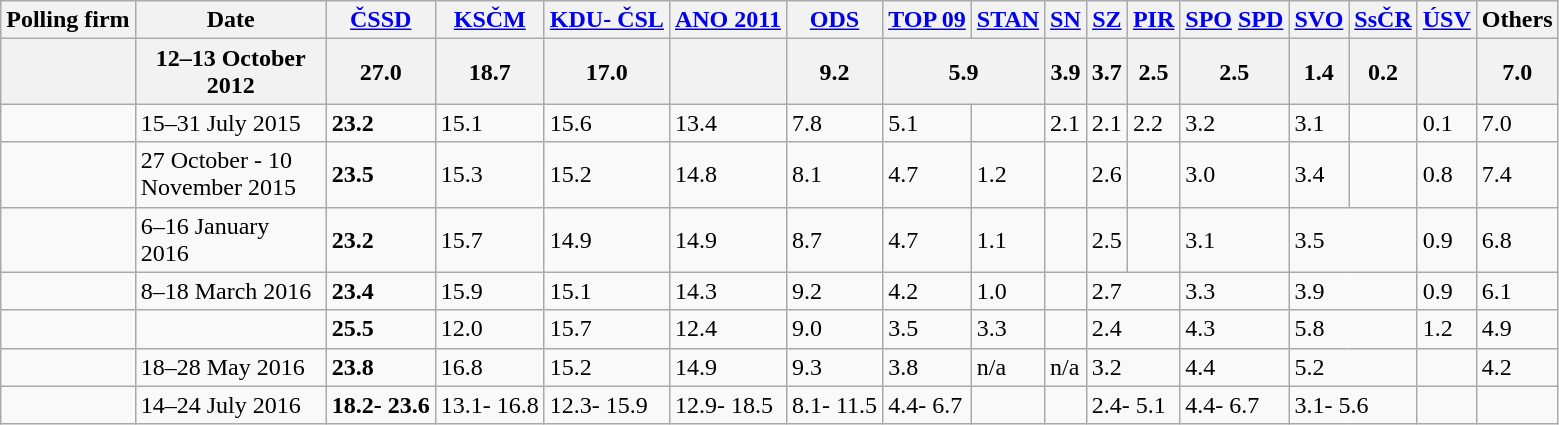<table class="wikitable">
<tr>
<th>Polling firm</th>
<th style="width: 120px;">Date</th>
<th><a href='#'>ČSSD</a></th>
<th><a href='#'>KSČM</a></th>
<th><a href='#'>KDU- ČSL</a></th>
<th><a href='#'>ANO 2011</a></th>
<th><a href='#'>ODS</a></th>
<th><a href='#'>TOP 09</a></th>
<th><a href='#'>STAN</a></th>
<th><a href='#'>SN</a></th>
<th><a href='#'>SZ</a></th>
<th><a href='#'>PIR</a></th>
<th><a href='#'>SPO</a>  <a href='#'>SPD</a></th>
<th><a href='#'>SVO</a></th>
<th><a href='#'>SsČR</a></th>
<th><a href='#'>ÚSV</a></th>
<th>Others</th>
</tr>
<tr>
<th></th>
<th>12–13 October 2012</th>
<th><strong>27.0</strong></th>
<th>18.7</th>
<th>17.0</th>
<th></th>
<th>9.2</th>
<th colspan="2">5.9</th>
<th>3.9</th>
<th>3.7</th>
<th>2.5</th>
<th>2.5</th>
<th>1.4</th>
<th>0.2</th>
<th></th>
<th>7.0</th>
</tr>
<tr>
<td></td>
<td>15–31 July 2015</td>
<td><strong>23.2</strong></td>
<td>15.1</td>
<td>15.6</td>
<td>13.4</td>
<td>7.8</td>
<td>5.1</td>
<td></td>
<td>2.1</td>
<td>2.1</td>
<td>2.2</td>
<td>3.2</td>
<td>3.1</td>
<td></td>
<td>0.1</td>
<td>7.0</td>
</tr>
<tr>
<td></td>
<td>27  October - 10 November 2015</td>
<td><strong>23.5</strong></td>
<td>15.3</td>
<td>15.2</td>
<td>14.8</td>
<td>8.1</td>
<td>4.7</td>
<td>1.2</td>
<td></td>
<td>2.6</td>
<td></td>
<td>3.0</td>
<td>3.4</td>
<td></td>
<td>0.8</td>
<td>7.4</td>
</tr>
<tr>
<td></td>
<td>6–16 January 2016</td>
<td><strong>23.2</strong></td>
<td>15.7</td>
<td>14.9</td>
<td>14.9</td>
<td>8.7</td>
<td>4.7</td>
<td>1.1</td>
<td></td>
<td>2.5</td>
<td></td>
<td>3.1</td>
<td colspan="2">3.5</td>
<td>0.9</td>
<td>6.8</td>
</tr>
<tr>
<td></td>
<td>8–18 March 2016</td>
<td><strong>23.4</strong></td>
<td>15.9</td>
<td>15.1</td>
<td>14.3</td>
<td>9.2</td>
<td>4.2</td>
<td>1.0</td>
<td></td>
<td colspan="2">2.7</td>
<td>3.3</td>
<td colspan="2">3.9</td>
<td>0.9</td>
<td>6.1</td>
</tr>
<tr>
<td></td>
<td></td>
<td><strong>25.5</strong></td>
<td>12.0</td>
<td>15.7</td>
<td>12.4</td>
<td>9.0</td>
<td>3.5</td>
<td>3.3</td>
<td></td>
<td colspan="2">2.4</td>
<td>4.3</td>
<td colspan="2">5.8</td>
<td>1.2</td>
<td>4.9</td>
</tr>
<tr>
<td></td>
<td>18–28 May 2016</td>
<td><strong>23.8</strong></td>
<td>16.8</td>
<td>15.2</td>
<td>14.9</td>
<td>9.3</td>
<td>3.8</td>
<td>n/a</td>
<td>n/a</td>
<td colspan="2">3.2</td>
<td>4.4</td>
<td colspan="2">5.2</td>
<td></td>
<td>4.2</td>
</tr>
<tr>
<td></td>
<td>14–24 July 2016</td>
<td><strong>18.2- 23.6</strong></td>
<td>13.1- 16.8</td>
<td>12.3- 15.9</td>
<td>12.9- 18.5</td>
<td>8.1- 11.5</td>
<td>4.4- 6.7</td>
<td></td>
<td></td>
<td colspan="2">2.4- 5.1</td>
<td>4.4- 6.7</td>
<td colspan="2">3.1- 5.6</td>
<td></td>
<td></td>
</tr>
</table>
